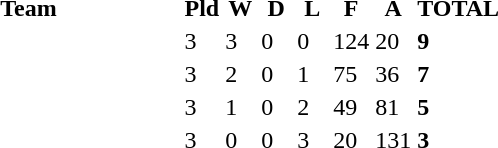<table>
<tr>
<td><br></td>
</tr>
<tr border=1 cellpadding=5 cellspacing=0>
<th width="200">Team</th>
<th width="20">Pld</th>
<th width="20">W</th>
<th width="20">D</th>
<th width="20">L</th>
<th width="20">F</th>
<th width="20">A</th>
<th width="20">TOTAL</th>
</tr>
<tr>
<td align=left></td>
<td>3</td>
<td>3</td>
<td>0</td>
<td>0</td>
<td>124</td>
<td>20</td>
<td><strong>9</strong></td>
</tr>
<tr>
<td align=left></td>
<td>3</td>
<td>2</td>
<td>0</td>
<td>1</td>
<td>75</td>
<td>36</td>
<td><strong>7</strong></td>
</tr>
<tr>
<td align=left></td>
<td>3</td>
<td>1</td>
<td>0</td>
<td>2</td>
<td>49</td>
<td>81</td>
<td><strong>5</strong></td>
</tr>
<tr>
<td align=left></td>
<td>3</td>
<td>0</td>
<td>0</td>
<td>3</td>
<td>20</td>
<td>131</td>
<td><strong>3</strong></td>
</tr>
</table>
